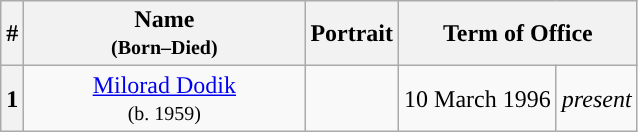<table class="wikitable" style="text-align:center">
<tr ->
<th>#</th>
<th width=180>Name<br><small>(Born–Died)</small></th>
<th>Portrait</th>
<th colspan=2>Term of Office</th>
</tr>
<tr ->
<th align=center style="background: ">1</th>
<td><a href='#'>Milorad Dodik</a><br><small>(b. 1959)</small></td>
<td></td>
<td>10 March 1996</td>
<td><em>present</em></td>
</tr>
</table>
